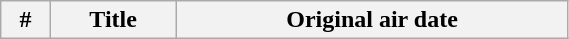<table class="wikitable plainrowheaders" width="30%" style="background:#FFFFFF">
<tr>
<th>#</th>
<th>Title</th>
<th>Original air date<br>











</th>
</tr>
</table>
